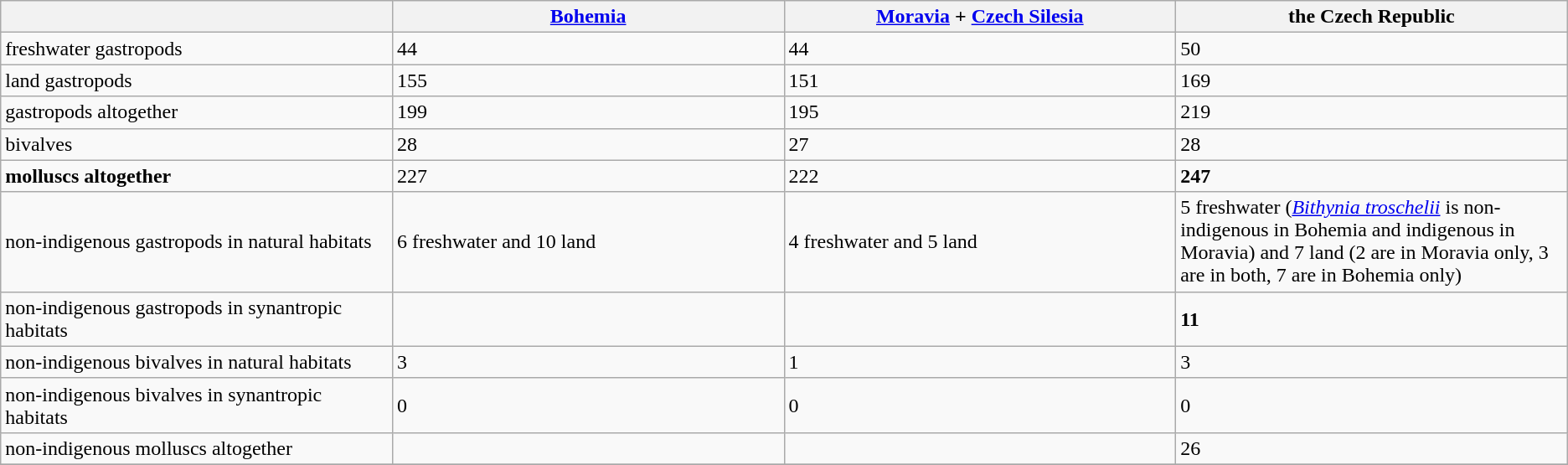<table class="wikitable">
<tr>
<th width=25%></th>
<th width=25%><a href='#'>Bohemia</a></th>
<th width=25%><a href='#'>Moravia</a> + <a href='#'>Czech Silesia</a></th>
<th width=25%>the Czech Republic</th>
</tr>
<tr>
<td>freshwater gastropods</td>
<td>44</td>
<td>44</td>
<td>50</td>
</tr>
<tr>
<td>land gastropods</td>
<td>155</td>
<td>151</td>
<td>169</td>
</tr>
<tr>
<td>gastropods altogether</td>
<td>199</td>
<td>195</td>
<td>219</td>
</tr>
<tr>
<td>bivalves</td>
<td>28</td>
<td>27</td>
<td>28</td>
</tr>
<tr>
<td><strong>molluscs altogether</strong></td>
<td>227</td>
<td>222</td>
<td><strong>247</strong></td>
</tr>
<tr>
<td>non-indigenous gastropods in natural habitats</td>
<td>6 freshwater and 10 land</td>
<td>4 freshwater and 5 land</td>
<td>5 freshwater (<em><a href='#'>Bithynia troschelii</a></em> is non-indigenous in Bohemia and indigenous in Moravia) and 7 land (2 are in Moravia only, 3 are in both, 7 are in Bohemia only)<br></td>
</tr>
<tr>
<td>non-indigenous gastropods in synantropic habitats</td>
<td></td>
<td></td>
<td><strong>11</strong></td>
</tr>
<tr>
<td>non-indigenous bivalves in natural habitats</td>
<td>3</td>
<td>1</td>
<td>3</td>
</tr>
<tr>
<td>non-indigenous bivalves in synantropic habitats</td>
<td>0</td>
<td>0</td>
<td>0</td>
</tr>
<tr>
<td>non-indigenous molluscs altogether</td>
<td></td>
<td></td>
<td>26</td>
</tr>
<tr>
</tr>
</table>
